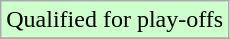<table class="wikitable">
<tr width=10px bgcolor="#ccffcc">
<td>Qualified for play-offs</td>
</tr>
<tr>
</tr>
</table>
